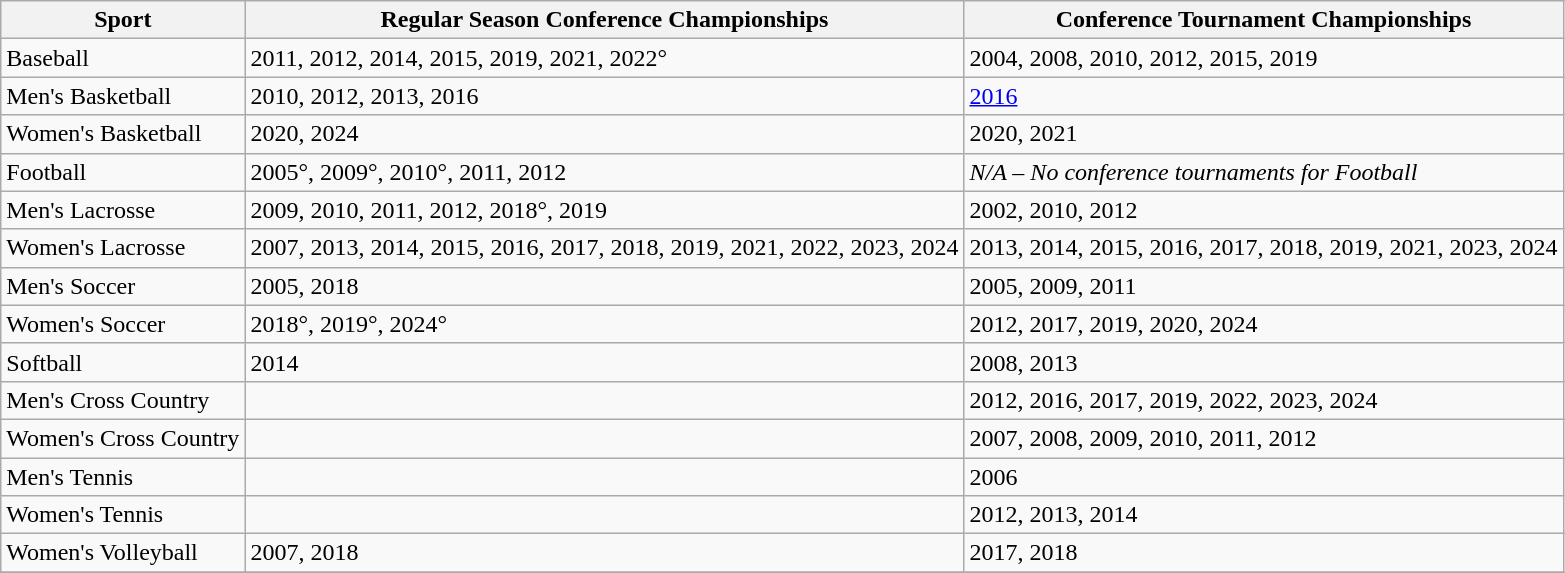<table class="wikitable">
<tr>
<th>Sport</th>
<th>Regular Season Conference Championships</th>
<th>Conference Tournament Championships</th>
</tr>
<tr>
<td>Baseball</td>
<td>2011, 2012, 2014, 2015, 2019, 2021, 2022°</td>
<td>2004, 2008, 2010, 2012, 2015, 2019</td>
</tr>
<tr>
<td>Men's Basketball</td>
<td>2010, 2012, 2013, 2016</td>
<td><a href='#'>2016</a></td>
</tr>
<tr>
<td>Women's Basketball</td>
<td>2020, 2024</td>
<td>2020, 2021</td>
</tr>
<tr>
<td>Football</td>
<td>2005°, 2009°, 2010°, 2011, 2012</td>
<td><em>N/A – No conference tournaments for Football</em></td>
</tr>
<tr>
<td>Men's Lacrosse</td>
<td>2009, 2010, 2011, 2012, 2018°, 2019</td>
<td>2002, 2010, 2012</td>
</tr>
<tr>
<td>Women's Lacrosse</td>
<td>2007, 2013, 2014, 2015, 2016, 2017, 2018, 2019, 2021, 2022, 2023, 2024</td>
<td>2013, 2014, 2015, 2016, 2017, 2018, 2019, 2021, 2023, 2024</td>
</tr>
<tr>
<td>Men's Soccer</td>
<td>2005, 2018</td>
<td>2005, 2009, 2011</td>
</tr>
<tr>
<td>Women's Soccer</td>
<td>2018°, 2019°, 2024°</td>
<td>2012, 2017, 2019, 2020, 2024</td>
</tr>
<tr>
<td>Softball</td>
<td>2014</td>
<td>2008, 2013</td>
</tr>
<tr>
<td>Men's Cross Country</td>
<td></td>
<td>2012, 2016, 2017, 2019, 2022, 2023, 2024</td>
</tr>
<tr>
<td>Women's Cross Country</td>
<td></td>
<td>2007, 2008, 2009, 2010, 2011, 2012</td>
</tr>
<tr>
<td>Men's Tennis</td>
<td></td>
<td>2006</td>
</tr>
<tr>
<td>Women's Tennis</td>
<td></td>
<td>2012, 2013, 2014</td>
</tr>
<tr>
<td>Women's Volleyball</td>
<td>2007, 2018</td>
<td>2017, 2018</td>
</tr>
<tr>
</tr>
</table>
